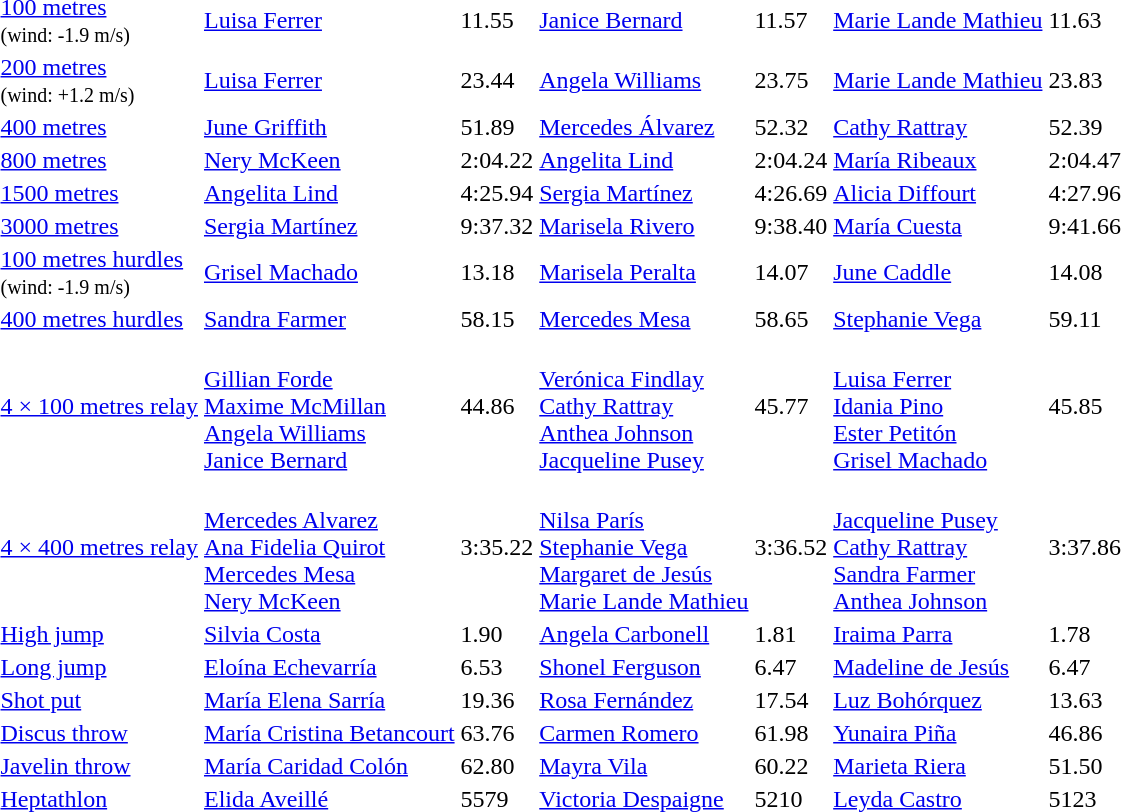<table>
<tr>
<td><a href='#'>100 metres</a><br><small>(wind: -1.9 m/s)</small></td>
<td><a href='#'>Luisa Ferrer</a><br> </td>
<td>11.55</td>
<td><a href='#'>Janice Bernard</a><br> </td>
<td>11.57</td>
<td><a href='#'>Marie Lande Mathieu</a><br> </td>
<td>11.63</td>
</tr>
<tr>
<td><a href='#'>200 metres</a><br><small>(wind: +1.2 m/s)</small></td>
<td><a href='#'>Luisa Ferrer</a><br> </td>
<td>23.44</td>
<td><a href='#'>Angela Williams</a><br> </td>
<td>23.75</td>
<td><a href='#'>Marie Lande Mathieu</a><br> </td>
<td>23.83</td>
</tr>
<tr>
<td><a href='#'>400 metres</a></td>
<td><a href='#'>June Griffith</a><br> </td>
<td>51.89</td>
<td><a href='#'>Mercedes Álvarez</a><br> </td>
<td>52.32</td>
<td><a href='#'>Cathy Rattray</a><br> </td>
<td>52.39</td>
</tr>
<tr>
<td><a href='#'>800 metres</a></td>
<td><a href='#'>Nery McKeen</a><br> </td>
<td>2:04.22</td>
<td><a href='#'>Angelita Lind</a><br> </td>
<td>2:04.24</td>
<td><a href='#'>María Ribeaux</a><br> </td>
<td>2:04.47</td>
</tr>
<tr>
<td><a href='#'>1500 metres</a></td>
<td><a href='#'>Angelita Lind</a><br> </td>
<td>4:25.94</td>
<td><a href='#'>Sergia Martínez</a><br> </td>
<td>4:26.69</td>
<td><a href='#'>Alicia Diffourt</a><br> </td>
<td>4:27.96</td>
</tr>
<tr>
<td><a href='#'>3000 metres</a></td>
<td><a href='#'>Sergia Martínez</a><br> </td>
<td>9:37.32 </td>
<td><a href='#'>Marisela Rivero</a><br> </td>
<td>9:38.40</td>
<td><a href='#'>María Cuesta</a><br> </td>
<td>9:41.66</td>
</tr>
<tr>
<td><a href='#'>100 metres hurdles</a><br><small>(wind: -1.9 m/s)</small></td>
<td><a href='#'>Grisel Machado</a><br> </td>
<td>13.18 </td>
<td><a href='#'>Marisela Peralta</a><br> </td>
<td>14.07</td>
<td><a href='#'>June Caddle</a><br> </td>
<td>14.08</td>
</tr>
<tr>
<td><a href='#'>400 metres hurdles</a></td>
<td><a href='#'>Sandra Farmer</a><br> </td>
<td>58.15 </td>
<td><a href='#'>Mercedes Mesa</a><br> </td>
<td>58.65</td>
<td><a href='#'>Stephanie Vega</a><br> </td>
<td>59.11</td>
</tr>
<tr>
<td><a href='#'>4 × 100 metres relay</a></td>
<td><br><a href='#'>Gillian Forde</a><br><a href='#'>Maxime McMillan</a><br><a href='#'>Angela Williams</a><br><a href='#'>Janice Bernard</a></td>
<td>44.86</td>
<td><br><a href='#'>Verónica Findlay</a><br><a href='#'>Cathy Rattray</a><br><a href='#'>Anthea Johnson</a><br><a href='#'>Jacqueline Pusey</a></td>
<td>45.77</td>
<td><br><a href='#'>Luisa Ferrer</a><br><a href='#'>Idania Pino</a><br><a href='#'>Ester Petitón</a><br><a href='#'>Grisel Machado</a></td>
<td>45.85</td>
</tr>
<tr>
<td><a href='#'>4 × 400 metres relay</a></td>
<td><br><a href='#'>Mercedes Alvarez</a><br><a href='#'>Ana Fidelia Quirot</a><br><a href='#'>Mercedes Mesa</a><br><a href='#'>Nery McKeen</a></td>
<td>3:35.22</td>
<td><br><a href='#'>Nilsa París</a><br><a href='#'>Stephanie Vega</a><br><a href='#'>Margaret de Jesús</a><br><a href='#'>Marie Lande Mathieu</a></td>
<td>3:36.52</td>
<td><br><a href='#'>Jacqueline Pusey</a><br><a href='#'>Cathy Rattray</a><br><a href='#'>Sandra Farmer</a><br><a href='#'>Anthea Johnson</a></td>
<td>3:37.86</td>
</tr>
<tr>
<td><a href='#'>High jump</a></td>
<td><a href='#'>Silvia Costa</a><br> </td>
<td>1.90 </td>
<td><a href='#'>Angela Carbonell</a><br> </td>
<td>1.81</td>
<td><a href='#'>Iraima Parra</a><br> </td>
<td>1.78</td>
</tr>
<tr>
<td><a href='#'>Long jump</a></td>
<td><a href='#'>Eloína Echevarría</a><br> </td>
<td>6.53 </td>
<td><a href='#'>Shonel Ferguson</a><br> </td>
<td>6.47</td>
<td><a href='#'>Madeline de Jesús</a><br> </td>
<td>6.47</td>
</tr>
<tr>
<td><a href='#'>Shot put</a></td>
<td><a href='#'>María Elena Sarría</a><br> </td>
<td>19.36 </td>
<td><a href='#'>Rosa Fernández</a><br> </td>
<td>17.54</td>
<td><a href='#'>Luz Bohórquez</a><br> </td>
<td>13.63</td>
</tr>
<tr>
<td><a href='#'>Discus throw</a></td>
<td><a href='#'>María Cristina Betancourt</a><br> </td>
<td>63.76 </td>
<td><a href='#'>Carmen Romero</a><br> </td>
<td>61.98</td>
<td><a href='#'>Yunaira Piña</a><br> </td>
<td>46.86</td>
</tr>
<tr>
<td><a href='#'>Javelin throw</a></td>
<td><a href='#'>María Caridad Colón</a><br> </td>
<td>62.80</td>
<td><a href='#'>Mayra Vila</a><br> </td>
<td>60.22</td>
<td><a href='#'>Marieta Riera</a><br> </td>
<td>51.50</td>
</tr>
<tr>
<td><a href='#'>Heptathlon</a></td>
<td><a href='#'>Elida Aveillé</a><br> </td>
<td>5579 </td>
<td><a href='#'>Victoria Despaigne</a><br> </td>
<td>5210</td>
<td><a href='#'>Leyda Castro</a><br> </td>
<td>5123</td>
</tr>
</table>
